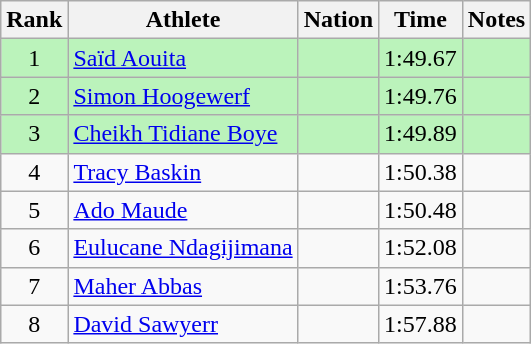<table class="wikitable sortable" style="text-align:center">
<tr>
<th>Rank</th>
<th>Athlete</th>
<th>Nation</th>
<th>Time</th>
<th>Notes</th>
</tr>
<tr style="background:#bbf3bb;">
<td>1</td>
<td align=left><a href='#'>Saïd Aouita</a></td>
<td align=left></td>
<td>1:49.67</td>
<td></td>
</tr>
<tr style="background:#bbf3bb;">
<td>2</td>
<td align=left><a href='#'>Simon Hoogewerf</a></td>
<td align=left></td>
<td>1:49.76</td>
<td></td>
</tr>
<tr style="background:#bbf3bb;">
<td>3</td>
<td align=left><a href='#'>Cheikh Tidiane Boye</a></td>
<td align=left></td>
<td>1:49.89</td>
<td></td>
</tr>
<tr>
<td>4</td>
<td align=left><a href='#'>Tracy Baskin</a></td>
<td align=left></td>
<td>1:50.38</td>
<td></td>
</tr>
<tr>
<td>5</td>
<td align=left><a href='#'>Ado Maude</a></td>
<td align=left></td>
<td>1:50.48</td>
<td></td>
</tr>
<tr>
<td>6</td>
<td align=left><a href='#'>Eulucane Ndagijimana</a></td>
<td align=left></td>
<td>1:52.08</td>
<td></td>
</tr>
<tr>
<td>7</td>
<td align=left><a href='#'>Maher Abbas</a></td>
<td align=left></td>
<td>1:53.76</td>
<td></td>
</tr>
<tr>
<td>8</td>
<td align=left><a href='#'>David Sawyerr</a></td>
<td align=left></td>
<td>1:57.88</td>
<td></td>
</tr>
</table>
